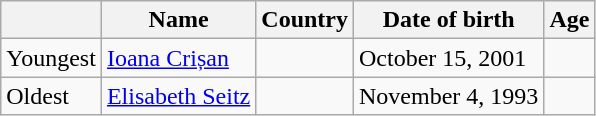<table class="wikitable">
<tr>
<th></th>
<th>Name</th>
<th>Country</th>
<th>Date of birth</th>
<th>Age</th>
</tr>
<tr>
<td>Youngest</td>
<td><a href='#'>Ioana Crișan</a></td>
<td></td>
<td>October 15, 2001</td>
<td></td>
</tr>
<tr>
<td>Oldest</td>
<td><a href='#'>Elisabeth Seitz</a></td>
<td></td>
<td>November 4, 1993</td>
<td></td>
</tr>
</table>
